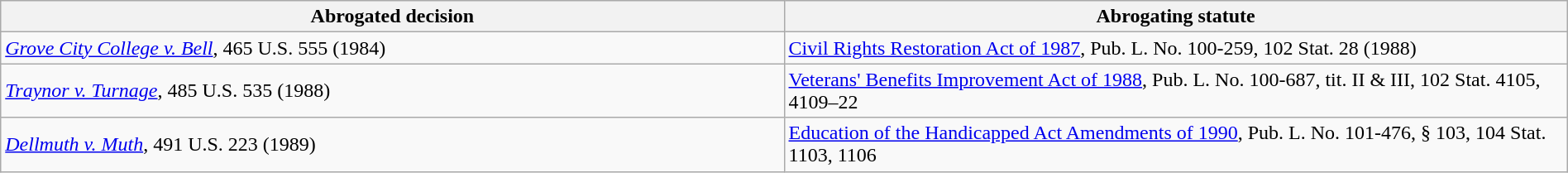<table class="wikitable" style="width:100%; margin:auto;">
<tr>
<th style="width:50%;">Abrogated decision</th>
<th style="width:50%;">Abrogating statute</th>
</tr>
<tr>
<td><em><a href='#'>Grove City College v. Bell</a></em>, 465 U.S. 555 (1984)</td>
<td><a href='#'>Civil Rights Restoration Act of 1987</a>, Pub. L. No. 100-259, 102 Stat. 28 (1988)</td>
</tr>
<tr>
<td><em><a href='#'>Traynor v. Turnage</a></em>, 485 U.S. 535 (1988)</td>
<td><a href='#'>Veterans' Benefits Improvement Act of 1988</a>, Pub. L. No. 100-687, tit. II & III, 102 Stat. 4105, 4109–22</td>
</tr>
<tr>
<td><em><a href='#'>Dellmuth v. Muth</a></em>, 491 U.S. 223 (1989)</td>
<td><a href='#'>Education of the Handicapped Act Amendments of 1990</a>, Pub. L. No. 101-476, § 103, 104 Stat. 1103, 1106</td>
</tr>
</table>
